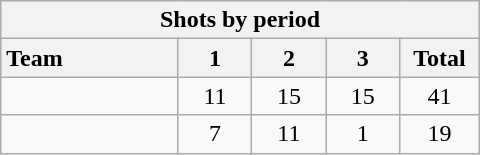<table class="wikitable" style="width:20em; text-align:right;">
<tr>
<th colspan=5>Shots by period</th>
</tr>
<tr>
<th style="width:8em; text-align:left;">Team</th>
<th style="width:3em;">1</th>
<th style="width:3em;">2</th>
<th style="width:3em;">3</th>
<th style="width:3em;">Total</th>
</tr>
<tr>
<td style="text-align:left;"></td>
<td align=center>11</td>
<td align=center>15</td>
<td align=center>15</td>
<td align=center>41</td>
</tr>
<tr>
<td style="text-align:left;"></td>
<td align=center>7</td>
<td align=center>11</td>
<td align=center>1</td>
<td align=center>19</td>
</tr>
</table>
